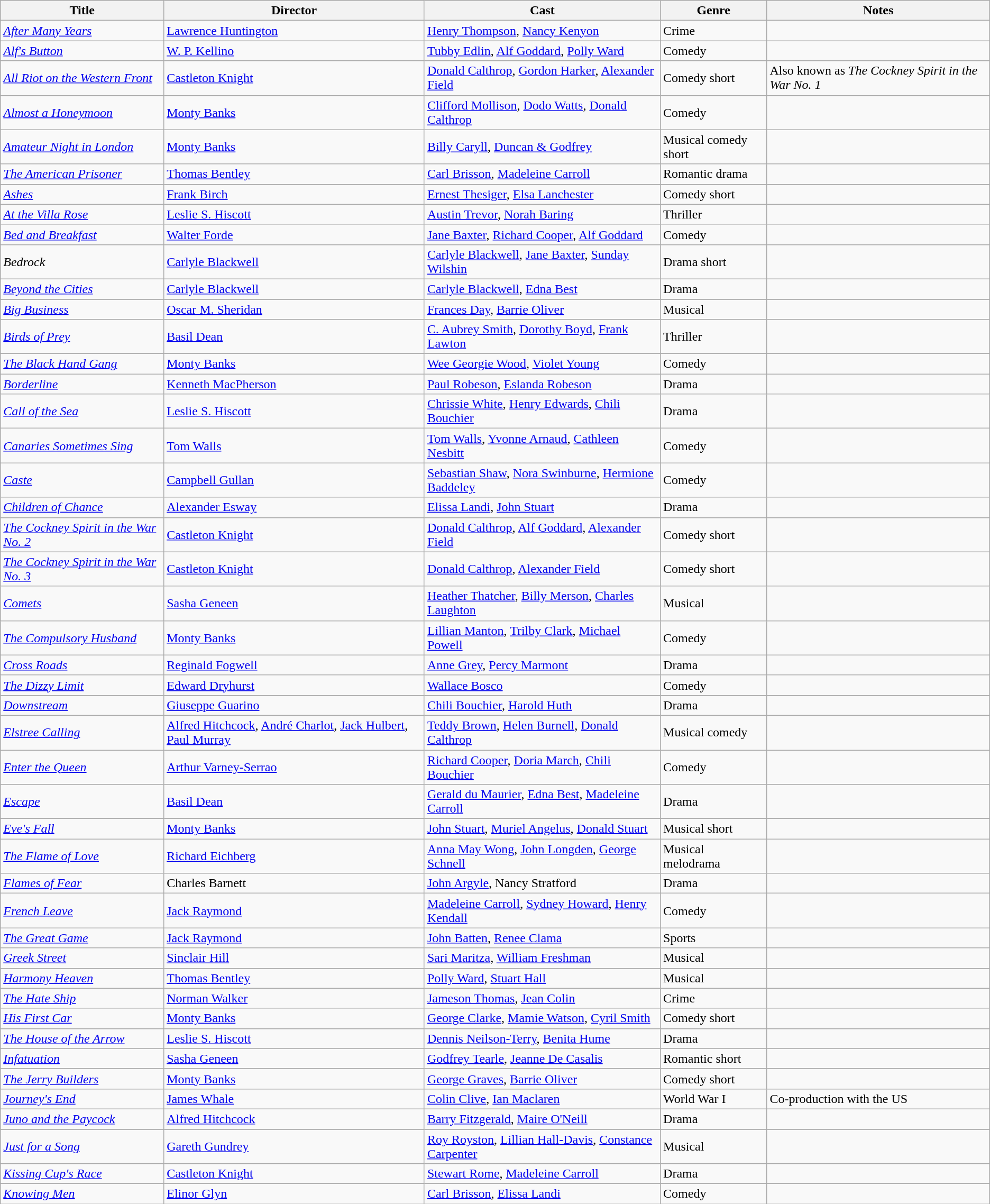<table class=wikitable>
<tr>
<th>Title</th>
<th>Director</th>
<th>Cast</th>
<th>Genre</th>
<th>Notes</th>
</tr>
<tr>
<td><em><a href='#'>After Many Years</a></em></td>
<td><a href='#'>Lawrence Huntington</a></td>
<td><a href='#'>Henry Thompson</a>, <a href='#'>Nancy Kenyon</a></td>
<td>Crime</td>
<td></td>
</tr>
<tr>
<td><em><a href='#'>Alf's Button</a></em></td>
<td><a href='#'>W. P. Kellino</a></td>
<td><a href='#'>Tubby Edlin</a>, <a href='#'>Alf Goddard</a>, <a href='#'>Polly Ward</a></td>
<td>Comedy</td>
<td></td>
</tr>
<tr>
<td><em><a href='#'>All Riot on the Western Front</a></em></td>
<td><a href='#'>Castleton Knight</a></td>
<td><a href='#'>Donald Calthrop</a>, <a href='#'>Gordon Harker</a>, <a href='#'>Alexander Field</a></td>
<td>Comedy short</td>
<td>Also known as <em>The Cockney Spirit in the War No. 1</em></td>
</tr>
<tr>
<td><em><a href='#'>Almost a Honeymoon</a></em></td>
<td><a href='#'>Monty Banks</a></td>
<td><a href='#'>Clifford Mollison</a>, <a href='#'>Dodo Watts</a>, <a href='#'>Donald Calthrop</a></td>
<td>Comedy</td>
<td></td>
</tr>
<tr>
<td><em><a href='#'>Amateur Night in London</a></em></td>
<td><a href='#'>Monty Banks</a></td>
<td><a href='#'>Billy Caryll</a>, <a href='#'>Duncan & Godfrey</a></td>
<td>Musical comedy short</td>
<td></td>
</tr>
<tr>
<td><em><a href='#'>The American Prisoner</a></em></td>
<td><a href='#'>Thomas Bentley</a></td>
<td><a href='#'>Carl Brisson</a>, <a href='#'>Madeleine Carroll</a></td>
<td>Romantic drama</td>
<td></td>
</tr>
<tr>
<td><em><a href='#'>Ashes</a></em></td>
<td><a href='#'>Frank Birch</a></td>
<td><a href='#'>Ernest Thesiger</a>, <a href='#'>Elsa Lanchester</a></td>
<td>Comedy short</td>
<td></td>
</tr>
<tr>
<td><em><a href='#'>At the Villa Rose</a></em></td>
<td><a href='#'>Leslie S. Hiscott</a></td>
<td><a href='#'>Austin Trevor</a>, <a href='#'>Norah Baring</a></td>
<td>Thriller</td>
<td></td>
</tr>
<tr>
<td><em><a href='#'>Bed and Breakfast</a></em></td>
<td><a href='#'>Walter Forde</a></td>
<td><a href='#'>Jane Baxter</a>, <a href='#'>Richard Cooper</a>, <a href='#'>Alf Goddard</a></td>
<td>Comedy</td>
<td></td>
</tr>
<tr>
<td><em>Bedrock</em></td>
<td><a href='#'>Carlyle Blackwell</a></td>
<td><a href='#'>Carlyle Blackwell</a>, <a href='#'>Jane Baxter</a>, <a href='#'>Sunday Wilshin</a></td>
<td>Drama short</td>
<td></td>
</tr>
<tr>
<td><em><a href='#'>Beyond the Cities</a></em></td>
<td><a href='#'>Carlyle Blackwell</a></td>
<td><a href='#'>Carlyle Blackwell</a>, <a href='#'>Edna Best</a></td>
<td>Drama</td>
<td></td>
</tr>
<tr>
<td><em><a href='#'>Big Business</a></em></td>
<td><a href='#'>Oscar M. Sheridan</a></td>
<td><a href='#'>Frances Day</a>, <a href='#'>Barrie Oliver</a></td>
<td>Musical</td>
<td></td>
</tr>
<tr>
<td><em><a href='#'>Birds of Prey</a></em></td>
<td><a href='#'>Basil Dean</a></td>
<td><a href='#'>C. Aubrey Smith</a>, <a href='#'>Dorothy Boyd</a>, <a href='#'>Frank Lawton</a></td>
<td>Thriller</td>
<td></td>
</tr>
<tr>
<td><em><a href='#'>The Black Hand Gang</a></em></td>
<td><a href='#'>Monty Banks</a></td>
<td><a href='#'>Wee Georgie Wood</a>, <a href='#'>Violet Young</a></td>
<td>Comedy</td>
<td></td>
</tr>
<tr>
<td><em><a href='#'>Borderline</a></em></td>
<td><a href='#'>Kenneth MacPherson</a></td>
<td><a href='#'>Paul Robeson</a>, <a href='#'>Eslanda Robeson</a></td>
<td>Drama</td>
<td></td>
</tr>
<tr>
<td><em><a href='#'>Call of the Sea</a></em></td>
<td><a href='#'>Leslie S. Hiscott</a></td>
<td><a href='#'>Chrissie White</a>, <a href='#'>Henry Edwards</a>, <a href='#'>Chili Bouchier</a></td>
<td>Drama</td>
<td></td>
</tr>
<tr>
<td><em><a href='#'>Canaries Sometimes Sing</a></em></td>
<td><a href='#'>Tom Walls</a></td>
<td><a href='#'>Tom Walls</a>, <a href='#'>Yvonne Arnaud</a>, <a href='#'>Cathleen Nesbitt</a></td>
<td>Comedy</td>
<td></td>
</tr>
<tr>
<td><em><a href='#'>Caste</a></em></td>
<td><a href='#'>Campbell Gullan</a></td>
<td><a href='#'>Sebastian Shaw</a>, <a href='#'>Nora Swinburne</a>, <a href='#'>Hermione Baddeley</a></td>
<td>Comedy</td>
<td></td>
</tr>
<tr>
<td><em><a href='#'>Children of Chance</a></em></td>
<td><a href='#'>Alexander Esway</a></td>
<td><a href='#'>Elissa Landi</a>, <a href='#'>John Stuart</a></td>
<td>Drama</td>
<td></td>
</tr>
<tr>
<td><em><a href='#'>The Cockney Spirit in the War No. 2</a></em></td>
<td><a href='#'>Castleton Knight</a></td>
<td><a href='#'>Donald Calthrop</a>, <a href='#'>Alf Goddard</a>, <a href='#'>Alexander Field</a></td>
<td>Comedy short</td>
<td></td>
</tr>
<tr>
<td><em><a href='#'>The Cockney Spirit in the War No. 3</a></em></td>
<td><a href='#'>Castleton Knight</a></td>
<td><a href='#'>Donald Calthrop</a>, <a href='#'>Alexander Field</a></td>
<td>Comedy short</td>
<td></td>
</tr>
<tr>
<td><em><a href='#'>Comets</a></em></td>
<td><a href='#'>Sasha Geneen</a></td>
<td><a href='#'>Heather Thatcher</a>, <a href='#'>Billy Merson</a>, <a href='#'>Charles Laughton</a></td>
<td>Musical</td>
<td></td>
</tr>
<tr>
<td><em><a href='#'>The Compulsory Husband</a></em></td>
<td><a href='#'>Monty Banks</a></td>
<td><a href='#'>Lillian Manton</a>, <a href='#'>Trilby Clark</a>, <a href='#'>Michael Powell</a></td>
<td>Comedy</td>
<td></td>
</tr>
<tr>
<td><em><a href='#'>Cross Roads</a></em></td>
<td><a href='#'>Reginald Fogwell</a></td>
<td><a href='#'>Anne Grey</a>, <a href='#'>Percy Marmont</a></td>
<td>Drama</td>
<td></td>
</tr>
<tr>
<td><em><a href='#'>The Dizzy Limit</a></em></td>
<td><a href='#'>Edward Dryhurst</a></td>
<td><a href='#'>Wallace Bosco</a></td>
<td>Comedy</td>
<td></td>
</tr>
<tr>
<td><em><a href='#'>Downstream</a></em></td>
<td><a href='#'>Giuseppe Guarino</a></td>
<td><a href='#'>Chili Bouchier</a>, <a href='#'>Harold Huth</a></td>
<td>Drama</td>
<td></td>
</tr>
<tr>
<td><em><a href='#'>Elstree Calling</a></em></td>
<td><a href='#'>Alfred Hitchcock</a>, <a href='#'>André Charlot</a>, <a href='#'>Jack Hulbert</a>, <a href='#'>Paul Murray</a></td>
<td><a href='#'>Teddy Brown</a>, <a href='#'>Helen Burnell</a>, <a href='#'>Donald Calthrop</a></td>
<td>Musical comedy</td>
<td></td>
</tr>
<tr>
<td><em><a href='#'>Enter the Queen</a></em></td>
<td><a href='#'>Arthur Varney-Serrao</a></td>
<td><a href='#'>Richard Cooper</a>, <a href='#'>Doria March</a>, <a href='#'>Chili Bouchier</a></td>
<td>Comedy</td>
<td></td>
</tr>
<tr>
<td><em><a href='#'>Escape</a></em></td>
<td><a href='#'>Basil Dean</a></td>
<td><a href='#'>Gerald du Maurier</a>, <a href='#'>Edna Best</a>, <a href='#'>Madeleine Carroll</a></td>
<td>Drama</td>
<td></td>
</tr>
<tr>
<td><em><a href='#'>Eve's Fall</a></em></td>
<td><a href='#'>Monty Banks</a></td>
<td><a href='#'>John Stuart</a>, <a href='#'>Muriel Angelus</a>, <a href='#'>Donald Stuart</a></td>
<td>Musical short</td>
<td></td>
</tr>
<tr>
<td><em><a href='#'>The Flame of Love</a></em></td>
<td><a href='#'>Richard Eichberg</a></td>
<td><a href='#'>Anna May Wong</a>, <a href='#'>John Longden</a>, <a href='#'>George Schnell</a></td>
<td>Musical melodrama</td>
<td></td>
</tr>
<tr>
<td><em><a href='#'>Flames of Fear</a></em></td>
<td>Charles Barnett</td>
<td><a href='#'>John Argyle</a>, Nancy Stratford</td>
<td>Drama</td>
<td></td>
</tr>
<tr>
<td><em><a href='#'>French Leave</a></em></td>
<td><a href='#'>Jack Raymond</a></td>
<td><a href='#'>Madeleine Carroll</a>, <a href='#'>Sydney Howard</a>, <a href='#'>Henry Kendall</a></td>
<td>Comedy</td>
<td></td>
</tr>
<tr>
<td><em><a href='#'>The Great Game</a></em></td>
<td><a href='#'>Jack Raymond</a></td>
<td><a href='#'>John Batten</a>, <a href='#'>Renee Clama</a></td>
<td>Sports</td>
<td></td>
</tr>
<tr>
<td><em><a href='#'>Greek Street</a></em></td>
<td><a href='#'>Sinclair Hill</a></td>
<td><a href='#'>Sari Maritza</a>, <a href='#'>William Freshman</a></td>
<td>Musical</td>
<td></td>
</tr>
<tr>
<td><em><a href='#'>Harmony Heaven</a></em></td>
<td><a href='#'>Thomas Bentley</a></td>
<td><a href='#'>Polly Ward</a>, <a href='#'>Stuart Hall</a></td>
<td>Musical</td>
<td></td>
</tr>
<tr>
<td><em><a href='#'>The Hate Ship</a></em></td>
<td><a href='#'>Norman Walker</a></td>
<td><a href='#'>Jameson Thomas</a>, <a href='#'>Jean Colin</a></td>
<td>Crime</td>
<td></td>
</tr>
<tr>
<td><em><a href='#'>His First Car</a></em></td>
<td><a href='#'>Monty Banks</a></td>
<td><a href='#'>George Clarke</a>, <a href='#'>Mamie Watson</a>, <a href='#'>Cyril Smith</a></td>
<td>Comedy short</td>
<td></td>
</tr>
<tr>
<td><em><a href='#'>The House of the Arrow</a></em></td>
<td><a href='#'>Leslie S. Hiscott</a></td>
<td><a href='#'>Dennis Neilson-Terry</a>, <a href='#'>Benita Hume</a></td>
<td>Drama</td>
<td></td>
</tr>
<tr>
<td><em><a href='#'>Infatuation</a></em></td>
<td><a href='#'>Sasha Geneen</a></td>
<td><a href='#'>Godfrey Tearle</a>, <a href='#'>Jeanne De Casalis</a></td>
<td>Romantic short</td>
<td></td>
</tr>
<tr>
<td><em><a href='#'>The Jerry Builders</a></em></td>
<td><a href='#'>Monty Banks</a></td>
<td><a href='#'>George Graves</a>, <a href='#'>Barrie Oliver</a></td>
<td>Comedy short</td>
<td></td>
</tr>
<tr>
<td><em><a href='#'>Journey's End</a></em></td>
<td><a href='#'>James Whale</a></td>
<td><a href='#'>Colin Clive</a>, <a href='#'>Ian Maclaren</a></td>
<td>World War I</td>
<td>Co-production with the US</td>
</tr>
<tr>
<td><em><a href='#'>Juno and the Paycock</a></em></td>
<td><a href='#'>Alfred Hitchcock</a></td>
<td><a href='#'>Barry Fitzgerald</a>, <a href='#'>Maire O'Neill</a></td>
<td>Drama</td>
<td></td>
</tr>
<tr>
<td><em><a href='#'>Just for a Song</a></em></td>
<td><a href='#'>Gareth Gundrey</a></td>
<td><a href='#'>Roy Royston</a>, <a href='#'>Lillian Hall-Davis</a>, <a href='#'>Constance Carpenter</a></td>
<td>Musical</td>
<td></td>
</tr>
<tr>
<td><em><a href='#'>Kissing Cup's Race</a></em></td>
<td><a href='#'>Castleton Knight</a></td>
<td><a href='#'>Stewart Rome</a>, <a href='#'>Madeleine Carroll</a></td>
<td>Drama</td>
<td></td>
</tr>
<tr>
<td><em><a href='#'>Knowing Men</a></em></td>
<td><a href='#'>Elinor Glyn</a></td>
<td><a href='#'>Carl Brisson</a>, <a href='#'>Elissa Landi</a></td>
<td>Comedy</td>
<td></td>
</tr>
</table>
